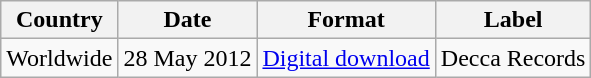<table class="wikitable">
<tr>
<th>Country</th>
<th>Date</th>
<th>Format</th>
<th>Label</th>
</tr>
<tr>
<td>Worldwide</td>
<td>28 May 2012</td>
<td><a href='#'>Digital download</a></td>
<td>Decca Records</td>
</tr>
</table>
